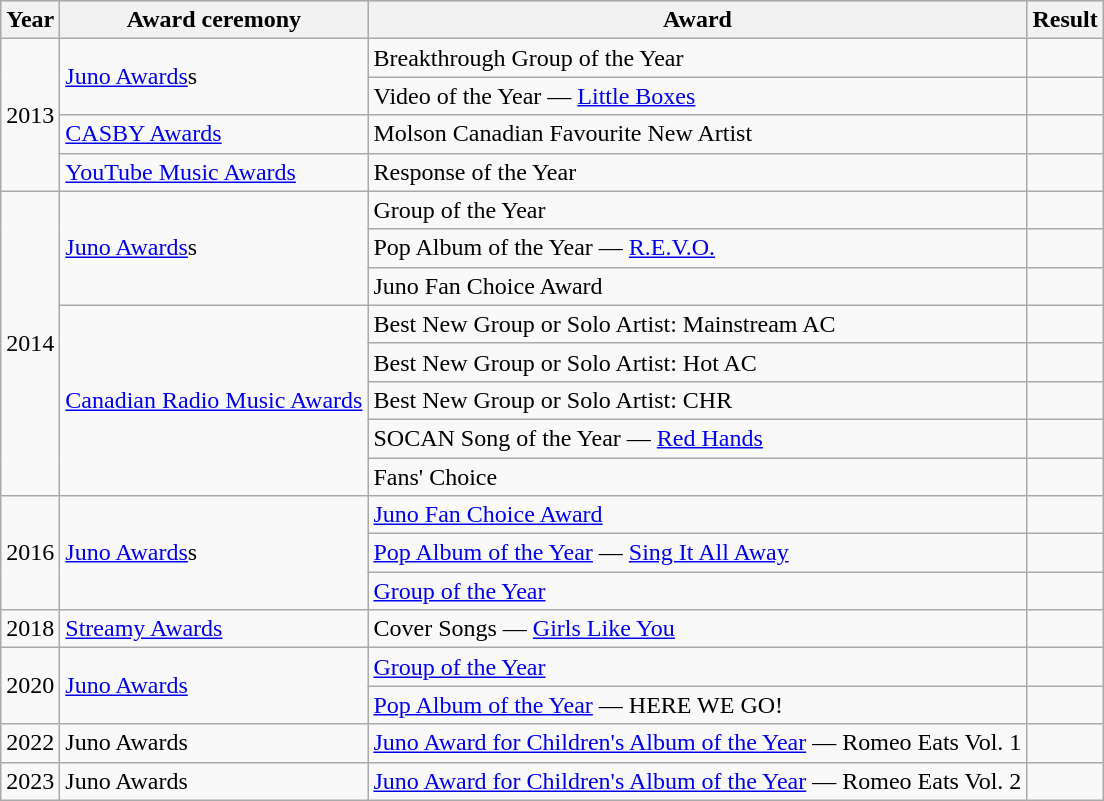<table class="wikitable">
<tr style="background:#ccc; text-align:center;">
<th>Year</th>
<th>Award ceremony</th>
<th>Award</th>
<th>Result</th>
</tr>
<tr>
<td rowspan=4>2013</td>
<td rowspan=2><a href='#'>Juno Awards</a>s</td>
<td>Breakthrough Group of the Year</td>
<td></td>
</tr>
<tr>
<td>Video of the Year — <a href='#'>Little Boxes</a></td>
<td></td>
</tr>
<tr>
<td><a href='#'>CASBY Awards</a></td>
<td>Molson Canadian Favourite New Artist</td>
<td></td>
</tr>
<tr>
<td><a href='#'>YouTube Music Awards</a></td>
<td>Response of the Year</td>
<td></td>
</tr>
<tr>
<td rowspan=8>2014</td>
<td rowspan=3><a href='#'>Juno Awards</a>s</td>
<td>Group of the Year</td>
<td></td>
</tr>
<tr>
<td>Pop Album of the Year — <a href='#'>R.E.V.O.</a></td>
<td></td>
</tr>
<tr>
<td>Juno Fan Choice Award</td>
<td></td>
</tr>
<tr>
<td rowspan=5><a href='#'>Canadian Radio Music Awards</a></td>
<td>Best New Group or Solo Artist: Mainstream AC</td>
<td></td>
</tr>
<tr>
<td>Best New Group or Solo Artist: Hot AC</td>
<td></td>
</tr>
<tr>
<td>Best New Group or Solo Artist: CHR</td>
<td></td>
</tr>
<tr>
<td>SOCAN Song of the Year — <a href='#'>Red Hands</a></td>
<td></td>
</tr>
<tr>
<td>Fans' Choice</td>
<td></td>
</tr>
<tr>
<td rowspan=3>2016</td>
<td rowspan=3><a href='#'>Juno Awards</a>s</td>
<td><a href='#'>Juno Fan Choice Award</a></td>
<td></td>
</tr>
<tr>
<td><a href='#'>Pop Album of the Year</a> — <a href='#'>Sing It All Away</a></td>
<td></td>
</tr>
<tr>
<td><a href='#'>Group of the Year</a></td>
<td></td>
</tr>
<tr>
<td>2018</td>
<td><a href='#'>Streamy Awards</a></td>
<td>Cover Songs — <a href='#'>Girls Like You</a></td>
<td></td>
</tr>
<tr>
<td rowspan=2>2020</td>
<td rowspan=2><a href='#'>Juno Awards</a></td>
<td><a href='#'>Group of the Year</a></td>
<td></td>
</tr>
<tr>
<td><a href='#'>Pop Album of the Year</a> — HERE WE GO!</td>
<td></td>
</tr>
<tr>
<td>2022</td>
<td [Juno Awards of 2022>Juno Awards</td>
<td><a href='#'>Juno Award for Children's Album of the Year</a> — Romeo Eats Vol. 1</td>
<td></td>
</tr>
<tr>
<td>2023</td>
<td [Juno Awards of 2023>Juno Awards</td>
<td><a href='#'>Juno Award for Children's Album of the Year</a> — Romeo Eats Vol. 2</td>
<td></td>
</tr>
</table>
